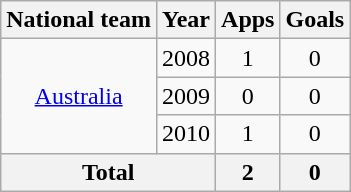<table class="wikitable" style="text-align:center">
<tr>
<th>National team</th>
<th>Year</th>
<th>Apps</th>
<th>Goals</th>
</tr>
<tr>
<td rowspan="3"><a href='#'>Australia</a></td>
<td>2008</td>
<td>1</td>
<td>0</td>
</tr>
<tr>
<td>2009</td>
<td>0</td>
<td>0</td>
</tr>
<tr>
<td>2010</td>
<td>1</td>
<td>0</td>
</tr>
<tr>
<th colspan="2">Total</th>
<th>2</th>
<th>0</th>
</tr>
</table>
